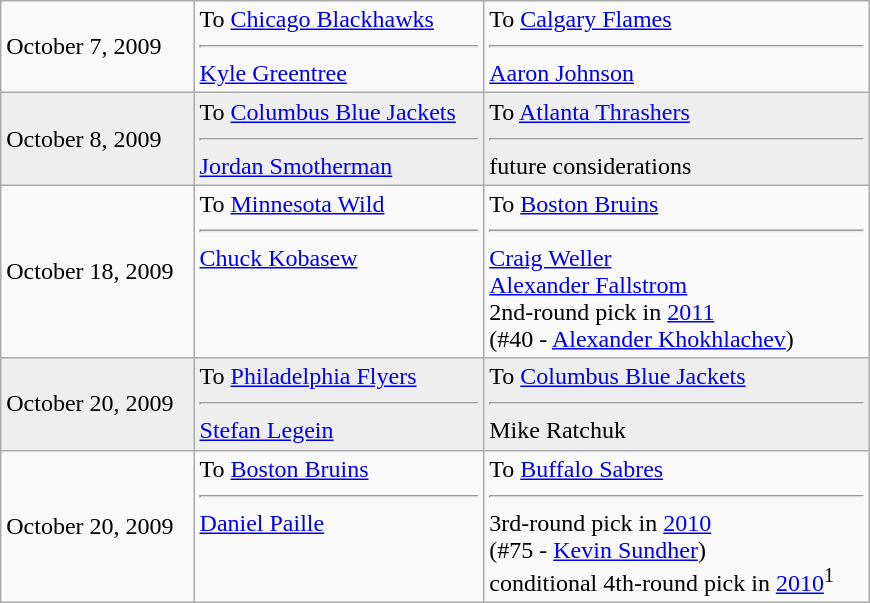<table class="wikitable" style="border:1px solid #999; width:580px;">
<tr>
<td>October 7, 2009</td>
<td valign="top">To <a href='#'>Chicago Blackhawks</a><hr><a href='#'>Kyle Greentree</a></td>
<td valign="top">To <a href='#'>Calgary Flames</a><hr><a href='#'>Aaron Johnson</a></td>
</tr>
<tr bgcolor="eeeeee">
<td>October 8, 2009</td>
<td valign="top">To <a href='#'>Columbus Blue Jackets</a><hr><a href='#'>Jordan Smotherman</a></td>
<td valign="top">To <a href='#'>Atlanta Thrashers</a><hr>future considerations</td>
</tr>
<tr>
<td>October 18, 2009</td>
<td valign="top">To <a href='#'>Minnesota Wild</a><hr><a href='#'>Chuck Kobasew</a></td>
<td valign="top">To <a href='#'>Boston Bruins</a><hr><a href='#'>Craig Weller</a><br><a href='#'>Alexander Fallstrom</a><br>2nd-round pick in <a href='#'>2011</a><br>(#40 - <a href='#'>Alexander Khokhlachev</a>)</td>
</tr>
<tr bgcolor="eeeeee">
<td>October 20, 2009</td>
<td valign="top">To <a href='#'>Philadelphia Flyers</a><hr><a href='#'>Stefan Legein</a></td>
<td valign="top">To <a href='#'>Columbus Blue Jackets</a><hr>Mike Ratchuk</td>
</tr>
<tr>
<td>October 20, 2009</td>
<td valign="top">To <a href='#'>Boston Bruins</a><hr><a href='#'>Daniel Paille</a></td>
<td valign="top">To <a href='#'>Buffalo Sabres</a><hr>3rd-round pick in <a href='#'>2010</a><br>(#75 - <a href='#'>Kevin Sundher</a>)<br>conditional 4th-round pick in <a href='#'>2010</a><sup>1</sup></td>
</tr>
</table>
